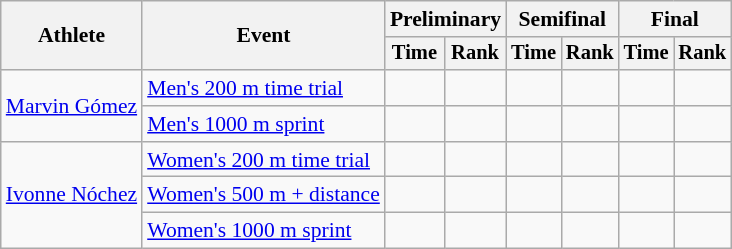<table class=wikitable style=font-size:90%;text-align:center>
<tr>
<th rowspan=2>Athlete</th>
<th rowspan=2>Event</th>
<th colspan=2>Preliminary</th>
<th colspan=2>Semifinal</th>
<th colspan=2>Final</th>
</tr>
<tr style=font-size:95%>
<th>Time</th>
<th>Rank</th>
<th>Time</th>
<th>Rank</th>
<th>Time</th>
<th>Rank</th>
</tr>
<tr>
<td rowspan=2 align=left><a href='#'>Marvin Gómez</a></td>
<td align=left><a href='#'>Men's 200 m time trial</a></td>
<td></td>
<td></td>
<td></td>
<td></td>
<td></td>
<td></td>
</tr>
<tr>
<td align=left><a href='#'>Men's 1000 m sprint</a></td>
<td></td>
<td></td>
<td></td>
<td></td>
<td></td>
<td></td>
</tr>
<tr>
<td rowspan=3 align=left><a href='#'>Ivonne Nóchez</a></td>
<td align=left><a href='#'>Women's 200 m time trial</a></td>
<td></td>
<td></td>
<td></td>
<td></td>
<td></td>
<td></td>
</tr>
<tr>
<td align=left><a href='#'>Women's 500 m + distance</a></td>
<td></td>
<td></td>
<td></td>
<td></td>
<td></td>
<td></td>
</tr>
<tr>
<td align=left><a href='#'>Women's 1000 m sprint</a></td>
<td></td>
<td></td>
<td></td>
<td></td>
<td></td>
<td></td>
</tr>
</table>
